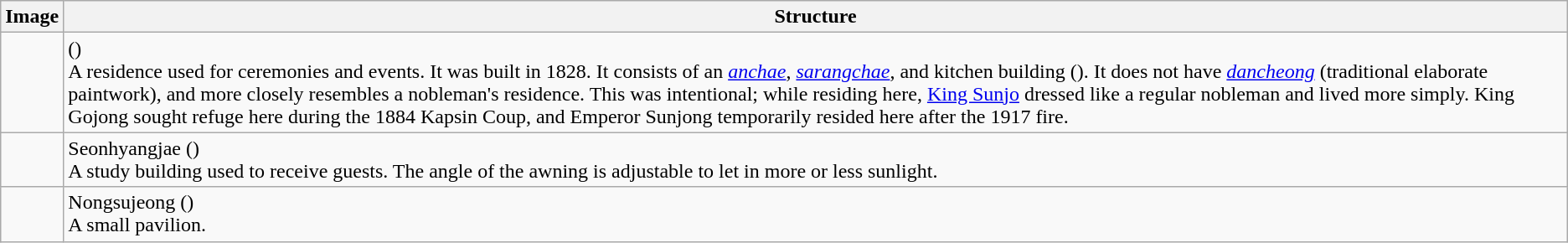<table class="wikitable">
<tr>
<th>Image</th>
<th>Structure</th>
</tr>
<tr>
<td></td>
<td> ()<br>A residence used for ceremonies and events. It was built in 1828. It consists of an <em><a href='#'>anchae</a></em>, <em><a href='#'>sarangchae</a></em>, and kitchen building (). It does not have <em><a href='#'>dancheong</a></em> (traditional elaborate paintwork), and more closely resembles a nobleman's residence. This was intentional; while residing here, <a href='#'>King Sunjo</a> dressed like a regular nobleman and lived more simply. King Gojong sought refuge here during the 1884 Kapsin Coup, and Emperor Sunjong temporarily resided here after the 1917 fire.</td>
</tr>
<tr>
<td></td>
<td>Seonhyangjae ()<br>A study building used to receive guests. The angle of the awning is adjustable to let in more or less sunlight.</td>
</tr>
<tr>
<td></td>
<td>Nongsujeong ()<br>A small pavilion.</td>
</tr>
</table>
